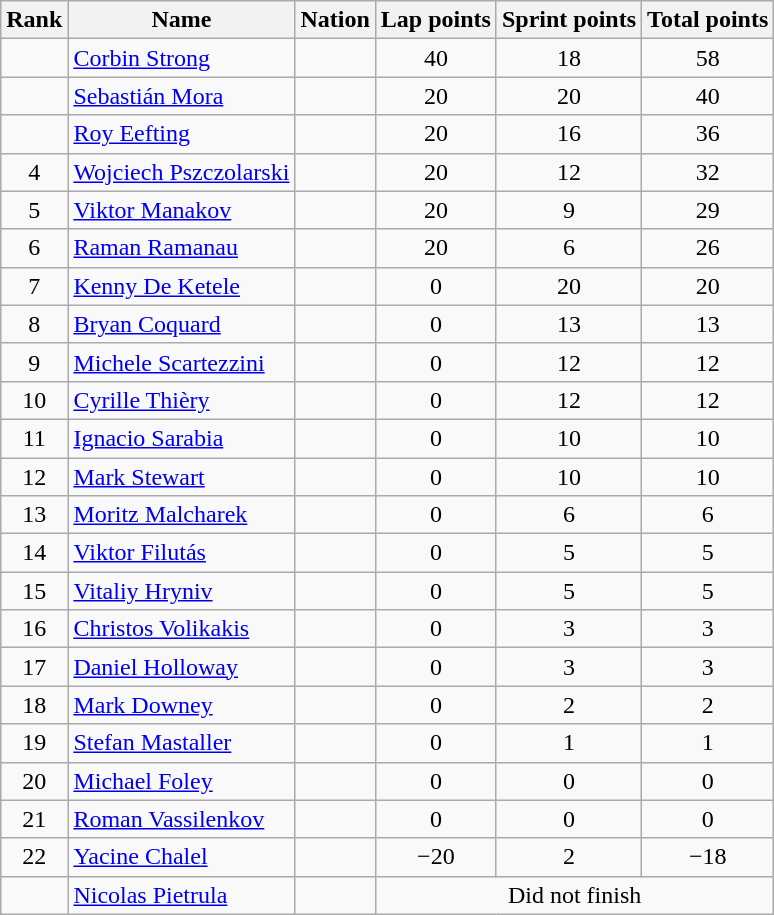<table class="wikitable sortable" style="text-align:center">
<tr>
<th>Rank</th>
<th>Name</th>
<th>Nation</th>
<th>Lap points</th>
<th>Sprint points</th>
<th>Total points</th>
</tr>
<tr>
<td></td>
<td align=left><a href='#'>Corbin Strong</a></td>
<td align=left></td>
<td>40</td>
<td>18</td>
<td>58</td>
</tr>
<tr>
<td></td>
<td align=left><a href='#'>Sebastián Mora</a></td>
<td align=left></td>
<td>20</td>
<td>20</td>
<td>40</td>
</tr>
<tr>
<td></td>
<td align=left><a href='#'>Roy Eefting</a></td>
<td align=left></td>
<td>20</td>
<td>16</td>
<td>36</td>
</tr>
<tr>
<td>4</td>
<td align=left><a href='#'>Wojciech Pszczolarski</a></td>
<td align=left></td>
<td>20</td>
<td>12</td>
<td>32</td>
</tr>
<tr>
<td>5</td>
<td align=left><a href='#'>Viktor Manakov</a></td>
<td align=left></td>
<td>20</td>
<td>9</td>
<td>29</td>
</tr>
<tr>
<td>6</td>
<td align=left><a href='#'>Raman Ramanau</a></td>
<td align=left></td>
<td>20</td>
<td>6</td>
<td>26</td>
</tr>
<tr>
<td>7</td>
<td align=left><a href='#'>Kenny De Ketele</a></td>
<td align=left></td>
<td>0</td>
<td>20</td>
<td>20</td>
</tr>
<tr>
<td>8</td>
<td align=left><a href='#'>Bryan Coquard</a></td>
<td align=left></td>
<td>0</td>
<td>13</td>
<td>13</td>
</tr>
<tr>
<td>9</td>
<td align=left><a href='#'>Michele Scartezzini</a></td>
<td align=left></td>
<td>0</td>
<td>12</td>
<td>12</td>
</tr>
<tr>
<td>10</td>
<td align=left><a href='#'>Cyrille Thièry</a></td>
<td align=left></td>
<td>0</td>
<td>12</td>
<td>12</td>
</tr>
<tr>
<td>11</td>
<td align=left><a href='#'>Ignacio Sarabia</a></td>
<td align=left></td>
<td>0</td>
<td>10</td>
<td>10</td>
</tr>
<tr>
<td>12</td>
<td align=left><a href='#'>Mark Stewart</a></td>
<td align=left></td>
<td>0</td>
<td>10</td>
<td>10</td>
</tr>
<tr>
<td>13</td>
<td align=left><a href='#'>Moritz Malcharek</a></td>
<td align=left></td>
<td>0</td>
<td>6</td>
<td>6</td>
</tr>
<tr>
<td>14</td>
<td align=left><a href='#'>Viktor Filutás</a></td>
<td align=left></td>
<td>0</td>
<td>5</td>
<td>5</td>
</tr>
<tr>
<td>15</td>
<td align=left><a href='#'>Vitaliy Hryniv</a></td>
<td align=left></td>
<td>0</td>
<td>5</td>
<td>5</td>
</tr>
<tr>
<td>16</td>
<td align=left><a href='#'>Christos Volikakis</a></td>
<td align=left></td>
<td>0</td>
<td>3</td>
<td>3</td>
</tr>
<tr>
<td>17</td>
<td align=left><a href='#'>Daniel Holloway</a></td>
<td align=left></td>
<td>0</td>
<td>3</td>
<td>3</td>
</tr>
<tr>
<td>18</td>
<td align=left><a href='#'>Mark Downey</a></td>
<td align=left></td>
<td>0</td>
<td>2</td>
<td>2</td>
</tr>
<tr>
<td>19</td>
<td align=left><a href='#'>Stefan Mastaller</a></td>
<td align=left></td>
<td>0</td>
<td>1</td>
<td>1</td>
</tr>
<tr>
<td>20</td>
<td align=left><a href='#'>Michael Foley</a></td>
<td align=left></td>
<td>0</td>
<td>0</td>
<td>0</td>
</tr>
<tr>
<td>21</td>
<td align=left><a href='#'>Roman Vassilenkov</a></td>
<td align=left></td>
<td>0</td>
<td>0</td>
<td>0</td>
</tr>
<tr>
<td>22</td>
<td align=left><a href='#'>Yacine Chalel</a></td>
<td align=left></td>
<td>−20</td>
<td>2</td>
<td>−18</td>
</tr>
<tr>
<td></td>
<td align=left><a href='#'>Nicolas Pietrula</a></td>
<td align=left></td>
<td colspan=3>Did not finish</td>
</tr>
</table>
